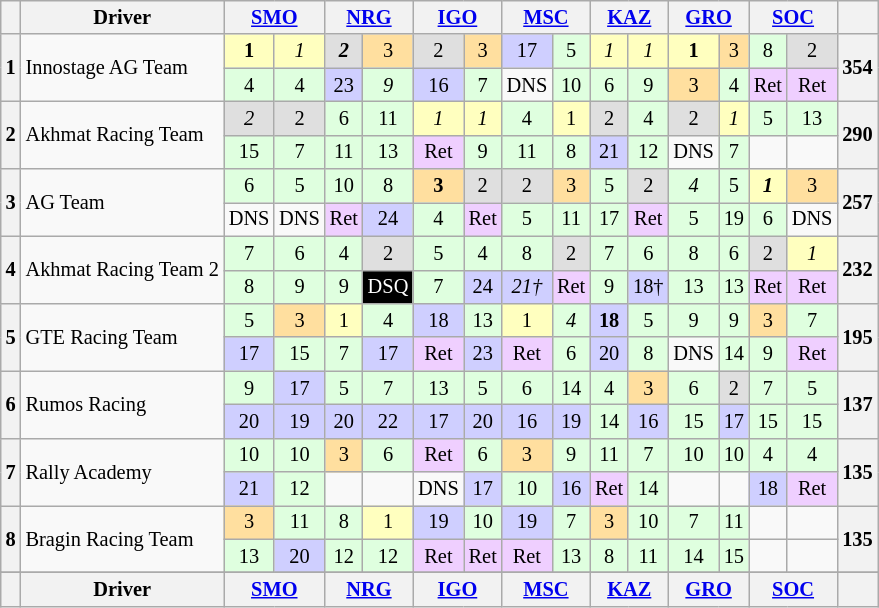<table class="wikitable" style="font-size: 85%; text-align: center">
<tr valign="top">
<th valign="middle"></th>
<th valign="middle">Driver</th>
<th colspan=2><a href='#'>SMO</a></th>
<th colspan=2><a href='#'>NRG</a></th>
<th colspan=2><a href='#'>IGO</a></th>
<th colspan=2><a href='#'>MSC</a></th>
<th colspan=2><a href='#'>KAZ</a></th>
<th colspan=2><a href='#'>GRO</a></th>
<th colspan=2><a href='#'>SOC</a></th>
<th valign="middle"></th>
</tr>
<tr>
<th rowspan="2">1</th>
<td rowspan="2" align=left>Innostage AG Team</td>
<td style="background:#ffffbf;"><strong>1</strong></td>
<td style="background:#ffffbf;"><em>1</em></td>
<td style="background:#dfdfdf;"><strong><em>2</em></strong></td>
<td style="background:#ffdf9f;">3</td>
<td style="background:#dfdfdf;">2</td>
<td style="background:#ffdf9f;">3</td>
<td style="background:#cfcfff;">17</td>
<td style="background:#dfffdf;">5</td>
<td style="background:#ffffbf;"><em>1</em></td>
<td style="background:#ffffbf;"><em>1</em></td>
<td style="background:#ffffbf;"><strong>1</strong></td>
<td style="background:#ffdf9f;">3</td>
<td style="background:#dfffdf;">8</td>
<td style="background:#dfdfdf;">2</td>
<th rowspan="2">354</th>
</tr>
<tr>
<td style="background:#dfffdf;">4</td>
<td style="background:#dfffdf;">4</td>
<td style="background:#cfcfff;">23</td>
<td style="background:#dfffdf;"><em>9</em></td>
<td style="background:#cfcfff;">16</td>
<td style="background:#dfffdf;">7</td>
<td>DNS</td>
<td style="background:#dfffdf;">10</td>
<td style="background:#dfffdf;">6</td>
<td style="background:#dfffdf;">9</td>
<td style="background:#ffdf9f;">3</td>
<td style="background:#dfffdf;">4</td>
<td style="background:#efcfff;">Ret</td>
<td style="background:#efcfff;">Ret</td>
</tr>
<tr>
<th rowspan="2">2</th>
<td rowspan="2" align=left>Akhmat Racing Team</td>
<td style="background:#dfdfdf;"><em>2</em></td>
<td style="background:#dfdfdf;">2</td>
<td style="background:#dfffdf;">6</td>
<td style="background:#dfffdf;">11</td>
<td style="background:#ffffbf;"><em>1</em></td>
<td style="background:#ffffbf;"><em>1</em></td>
<td style="background:#dfffdf;">4</td>
<td style="background:#ffffbf;">1</td>
<td style="background:#dfdfdf;">2</td>
<td style="background:#dfffdf;">4</td>
<td style="background:#dfdfdf;">2</td>
<td style="background:#ffffbf;"><em>1</em></td>
<td style="background:#dfffdf;">5</td>
<td style="background:#dfffdf;">13</td>
<th rowspan="2">290</th>
</tr>
<tr>
<td style="background:#dfffdf;">15</td>
<td style="background:#dfffdf;">7</td>
<td style="background:#dfffdf;">11</td>
<td style="background:#dfffdf;">13</td>
<td style="background:#efcfff;">Ret</td>
<td style="background:#dfffdf;">9</td>
<td style="background:#dfffdf;">11</td>
<td style="background:#dfffdf;">8</td>
<td style="background:#cfcfff;">21</td>
<td style="background:#dfffdf;">12</td>
<td>DNS</td>
<td style="background:#dfffdf;">7</td>
<td></td>
<td></td>
</tr>
<tr>
<th rowspan="2">3</th>
<td rowspan="2" align=left>AG Team</td>
<td style="background:#dfffdf;">6</td>
<td style="background:#dfffdf;">5</td>
<td style="background:#dfffdf;">10</td>
<td style="background:#dfffdf;">8</td>
<td style="background:#ffdf9f;"><strong>3</strong></td>
<td style="background:#dfdfdf;">2</td>
<td style="background:#dfdfdf;">2</td>
<td style="background:#ffdf9f;">3</td>
<td style="background:#dfffdf;">5</td>
<td style="background:#dfdfdf;">2</td>
<td style="background:#dfffdf;"><em>4</em></td>
<td style="background:#dfffdf;">5</td>
<td style="background:#ffffbf;"><strong><em>1</em></strong></td>
<td style="background:#ffdf9f;">3</td>
<th rowspan="2">257</th>
</tr>
<tr>
<td>DNS</td>
<td>DNS</td>
<td style="background:#efcfff;">Ret</td>
<td style="background:#cfcfff;">24</td>
<td style="background:#dfffdf;">4</td>
<td style="background:#efcfff;">Ret</td>
<td style="background:#dfffdf;">5</td>
<td style="background:#dfffdf;">11</td>
<td style="background:#dfffdf;">17</td>
<td style="background:#efcfff;">Ret</td>
<td style="background:#dfffdf;">5</td>
<td style="background:#dfffdf;">19</td>
<td style="background:#dfffdf;">6</td>
<td>DNS</td>
</tr>
<tr>
<th rowspan="2">4</th>
<td rowspan="2" align=left>Akhmat Racing Team 2</td>
<td style="background:#dfffdf;">7</td>
<td style="background:#dfffdf;">6</td>
<td style="background:#dfffdf;">4</td>
<td style="background:#dfdfdf;">2</td>
<td style="background:#dfffdf;">5</td>
<td style="background:#dfffdf;">4</td>
<td style="background:#dfffdf;">8</td>
<td style="background:#dfdfdf;">2</td>
<td style="background:#dfffdf;">7</td>
<td style="background:#dfffdf;">6</td>
<td style="background:#dfffdf;">8</td>
<td style="background:#dfffdf;">6</td>
<td style="background:#dfdfdf;">2</td>
<td style="background:#ffffbf;"><em>1</em></td>
<th rowspan="2">232</th>
</tr>
<tr>
<td style="background:#dfffdf;">8</td>
<td style="background:#dfffdf;">9</td>
<td style="background:#dfffdf;">9</td>
<td style="background-color:#000000;color:white">DSQ</td>
<td style="background:#dfffdf;">7</td>
<td style="background:#cfcfff;">24</td>
<td style="background:#cfcfff;"><em>21†</em></td>
<td style="background:#efcfff;">Ret</td>
<td style="background:#dfffdf;">9</td>
<td style="background:#cfcfff;">18†</td>
<td style="background:#dfffdf;">13</td>
<td style="background:#dfffdf;">13</td>
<td style="background:#efcfff;">Ret</td>
<td style="background:#efcfff;">Ret</td>
</tr>
<tr>
<th rowspan="2">5</th>
<td rowspan="2" align=left>GTE Racing Team</td>
<td style="background:#dfffdf;">5</td>
<td style="background:#ffdf9f;">3</td>
<td style="background:#ffffbf;">1</td>
<td style="background:#dfffdf;">4</td>
<td style="background:#cfcfff;">18</td>
<td style="background:#dfffdf;">13</td>
<td style="background:#ffffbf;">1</td>
<td style="background:#dfffdf;"><em>4</em></td>
<td style="background:#cfcfff;"><strong>18</strong></td>
<td style="background:#dfffdf;">5</td>
<td style="background:#dfffdf;">9</td>
<td style="background:#dfffdf;">9</td>
<td style="background:#ffdf9f;">3</td>
<td style="background:#dfffdf;">7</td>
<th rowspan="2">195</th>
</tr>
<tr>
<td style="background:#cfcfff;">17</td>
<td style="background:#dfffdf;">15</td>
<td style="background:#dfffdf;">7</td>
<td style="background:#cfcfff;">17</td>
<td style="background:#efcfff;">Ret</td>
<td style="background:#cfcfff;">23</td>
<td style="background:#efcfff;">Ret</td>
<td style="background:#dfffdf;">6</td>
<td style="background:#cfcfff;">20</td>
<td style="background:#dfffdf;">8</td>
<td>DNS</td>
<td style="background:#dfffdf;">14</td>
<td style="background:#dfffdf;">9</td>
<td style="background:#efcfff;">Ret</td>
</tr>
<tr>
<th rowspan="2">6</th>
<td rowspan="2" align=left>Rumos Racing</td>
<td style="background:#dfffdf;">9</td>
<td style="background:#cfcfff;">17</td>
<td style="background:#dfffdf;">5</td>
<td style="background:#dfffdf;">7</td>
<td style="background:#dfffdf;">13</td>
<td style="background:#dfffdf;">5</td>
<td style="background:#dfffdf;">6</td>
<td style="background:#dfffdf;">14</td>
<td style="background:#dfffdf;">4</td>
<td style="background:#ffdf9f;">3</td>
<td style="background:#dfffdf;">6</td>
<td style="background:#dfdfdf;">2</td>
<td style="background:#dfffdf;">7</td>
<td style="background:#dfffdf;">5</td>
<th rowspan="2">137</th>
</tr>
<tr>
<td style="background:#cfcfff;">20</td>
<td style="background:#cfcfff;">19</td>
<td style="background:#cfcfff;">20</td>
<td style="background:#cfcfff;">22</td>
<td style="background:#cfcfff;">17</td>
<td style="background:#cfcfff;">20</td>
<td style="background:#cfcfff;">16</td>
<td style="background:#cfcfff;">19</td>
<td style="background:#dfffdf;">14</td>
<td style="background:#cfcfff;">16</td>
<td style="background:#dfffdf;">15</td>
<td style="background:#cfcfff;">17</td>
<td style="background:#dfffdf;">15</td>
<td style="background:#dfffdf;">15</td>
</tr>
<tr>
<th rowspan="2">7</th>
<td rowspan="2" align=left>Rally Academy</td>
<td style="background:#dfffdf;">10</td>
<td style="background:#dfffdf;">10</td>
<td style="background:#ffdf9f;">3</td>
<td style="background:#dfffdf;">6</td>
<td style="background:#efcfff;">Ret</td>
<td style="background:#dfffdf;">6</td>
<td style="background:#ffdf9f;">3</td>
<td style="background:#dfffdf;">9</td>
<td style="background:#dfffdf;">11</td>
<td style="background:#dfffdf;">7</td>
<td style="background:#dfffdf;">10</td>
<td style="background:#dfffdf;">10</td>
<td style="background:#dfffdf;">4</td>
<td style="background:#dfffdf;">4</td>
<th rowspan="2">135</th>
</tr>
<tr>
<td style="background:#cfcfff;">21</td>
<td style="background:#dfffdf;">12</td>
<td></td>
<td></td>
<td>DNS</td>
<td style="background:#cfcfff;">17</td>
<td style="background:#dfffdf;">10</td>
<td style="background:#cfcfff;">16</td>
<td style="background:#efcfff;">Ret</td>
<td style="background:#dfffdf;">14</td>
<td></td>
<td></td>
<td style="background:#cfcfff;">18</td>
<td style="background:#efcfff;">Ret</td>
</tr>
<tr>
<th rowspan="2">8</th>
<td rowspan="2" align=left>Bragin Racing Team</td>
<td style="background:#ffdf9f;">3</td>
<td style="background:#dfffdf;">11</td>
<td style="background:#dfffdf;">8</td>
<td style="background:#ffffbf;">1</td>
<td style="background:#cfcfff;">19</td>
<td style="background:#dfffdf;">10</td>
<td style="background:#cfcfff;">19</td>
<td style="background:#dfffdf;">7</td>
<td style="background:#ffdf9f;">3</td>
<td style="background:#dfffdf;">10</td>
<td style="background:#dfffdf;">7</td>
<td style="background:#dfffdf;">11</td>
<td></td>
<td></td>
<th rowspan="2">135</th>
</tr>
<tr>
<td style="background:#dfffdf;">13</td>
<td style="background:#cfcfff;">20</td>
<td style="background:#dfffdf;">12</td>
<td style="background:#dfffdf;">12</td>
<td style="background:#efcfff;">Ret</td>
<td style="background:#efcfff;">Ret</td>
<td style="background:#efcfff;">Ret</td>
<td style="background:#dfffdf;">13</td>
<td style="background:#dfffdf;">8</td>
<td style="background:#dfffdf;">11</td>
<td style="background:#dfffdf;">14</td>
<td style="background:#dfffdf;">15</td>
<td></td>
<td></td>
</tr>
<tr>
</tr>
<tr valign="top">
<th valign="middle"></th>
<th valign="middle">Driver</th>
<th colspan=2><a href='#'>SMO</a></th>
<th colspan=2><a href='#'>NRG</a></th>
<th colspan=2><a href='#'>IGO</a></th>
<th colspan=2><a href='#'>MSC</a></th>
<th colspan=2><a href='#'>KAZ</a></th>
<th colspan=2><a href='#'>GRO</a></th>
<th colspan=2><a href='#'>SOC</a></th>
<th valign="middle"></th>
</tr>
</table>
